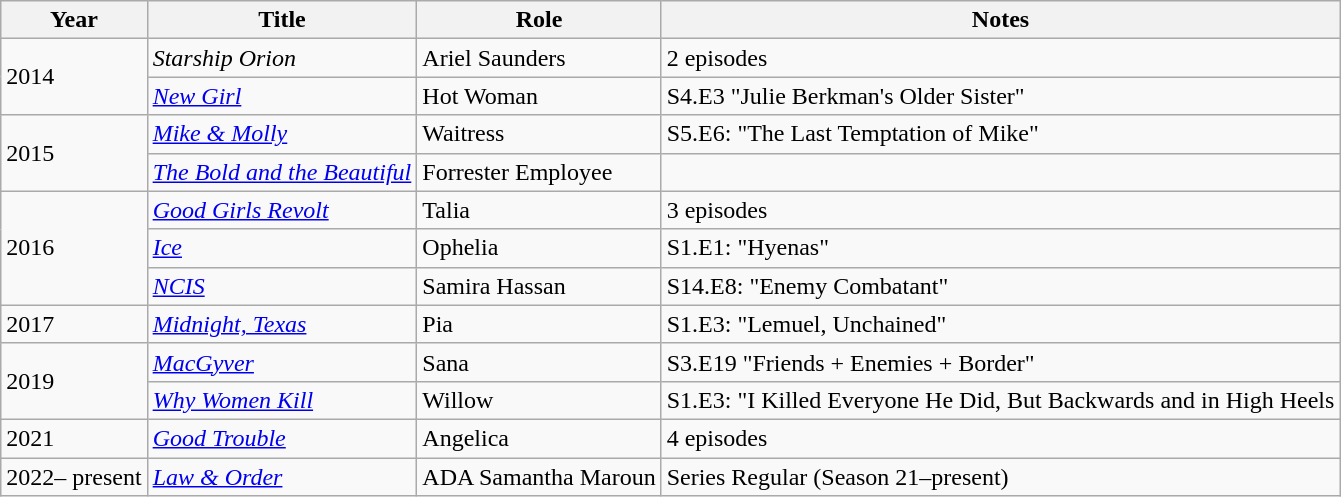<table class="wikitable sortable">
<tr>
<th>Year</th>
<th>Title</th>
<th>Role</th>
<th class="unsortable">Notes</th>
</tr>
<tr>
<td rowspan="2">2014</td>
<td><em>Starship Orion</em></td>
<td>Ariel Saunders</td>
<td>2 episodes</td>
</tr>
<tr>
<td><em><a href='#'>New Girl</a></em></td>
<td>Hot Woman</td>
<td>S4.E3 "Julie Berkman's Older Sister"</td>
</tr>
<tr>
<td rowspan="2">2015</td>
<td><em><a href='#'>Mike & Molly</a></em></td>
<td>Waitress</td>
<td>S5.E6: "The Last Temptation of Mike"</td>
</tr>
<tr>
<td><em><a href='#'>The Bold and the Beautiful</a></em></td>
<td>Forrester Employee</td>
<td></td>
</tr>
<tr>
<td rowspan="3">2016</td>
<td><em><a href='#'>Good Girls Revolt</a></em></td>
<td>Talia</td>
<td>3 episodes</td>
</tr>
<tr>
<td><em><a href='#'>Ice</a></em></td>
<td>Ophelia</td>
<td>S1.E1: "Hyenas"</td>
</tr>
<tr>
<td><a href='#'><em>NCIS</em></a></td>
<td>Samira Hassan</td>
<td>S14.E8: "Enemy Combatant"</td>
</tr>
<tr>
<td>2017</td>
<td><em><a href='#'>Midnight, Texas</a></em></td>
<td>Pia</td>
<td>S1.E3: "Lemuel, Unchained"</td>
</tr>
<tr>
<td rowspan="2">2019</td>
<td><em><a href='#'>MacGyver</a></em></td>
<td>Sana</td>
<td>S3.E19 "Friends + Enemies + Border"</td>
</tr>
<tr>
<td><em><a href='#'>Why Women Kill</a></em></td>
<td>Willow</td>
<td>S1.E3: "I Killed Everyone He Did, But Backwards and in High Heels</td>
</tr>
<tr>
<td>2021</td>
<td><em><a href='#'>Good Trouble</a></em></td>
<td>Angelica</td>
<td>4 episodes</td>
</tr>
<tr>
<td>2022– present</td>
<td><em><a href='#'>Law & Order</a></em></td>
<td>ADA Samantha Maroun</td>
<td>Series Regular (Season 21–present)</td>
</tr>
</table>
